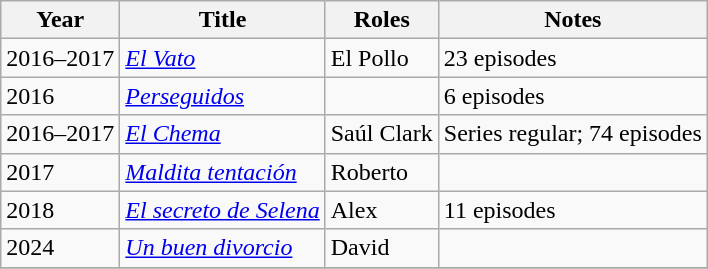<table class="wikitable sortable">
<tr>
<th>Year</th>
<th>Title</th>
<th>Roles</th>
<th>Notes</th>
</tr>
<tr>
<td>2016–2017</td>
<td><em><a href='#'>El Vato</a></em></td>
<td>El Pollo</td>
<td>23 episodes</td>
</tr>
<tr>
<td>2016</td>
<td><em><a href='#'>Perseguidos</a></em></td>
<td></td>
<td>6 episodes</td>
</tr>
<tr>
<td>2016–2017</td>
<td><em><a href='#'>El Chema</a></em></td>
<td>Saúl Clark</td>
<td>Series regular; 74 episodes</td>
</tr>
<tr>
<td>2017</td>
<td><em><a href='#'>Maldita tentación</a></em></td>
<td>Roberto</td>
<td></td>
</tr>
<tr>
<td>2018</td>
<td><em><a href='#'>El secreto de Selena</a></em></td>
<td>Alex</td>
<td>11 episodes</td>
</tr>
<tr>
<td>2024</td>
<td><em><a href='#'>Un buen divorcio</a></em></td>
<td>David</td>
<td></td>
</tr>
<tr>
</tr>
</table>
